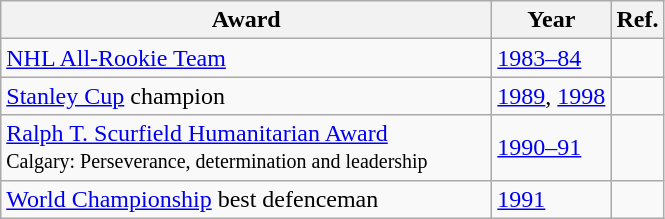<table class="wikitable">
<tr>
<th scope="col" style="width:20em">Award</th>
<th scope="col">Year</th>
<th scope="col">Ref.</th>
</tr>
<tr>
<td><a href='#'>NHL All-Rookie Team</a></td>
<td><a href='#'>1983–84</a></td>
<td></td>
</tr>
<tr>
<td><a href='#'>Stanley Cup</a> champion</td>
<td><a href='#'>1989</a>, <a href='#'>1998</a></td>
<td></td>
</tr>
<tr>
<td><a href='#'>Ralph T. Scurfield Humanitarian Award</a><br><small>Calgary: Perseverance, determination and leadership</small></td>
<td><a href='#'>1990–91</a></td>
<td></td>
</tr>
<tr>
<td><a href='#'>World Championship</a> best defenceman</td>
<td><a href='#'>1991</a></td>
<td></td>
</tr>
</table>
